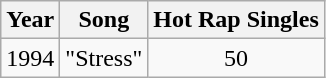<table class="wikitable">
<tr>
<th>Year</th>
<th>Song</th>
<th>Hot Rap Singles</th>
</tr>
<tr>
<td>1994</td>
<td>"Stress"</td>
<td align="center">50</td>
</tr>
</table>
